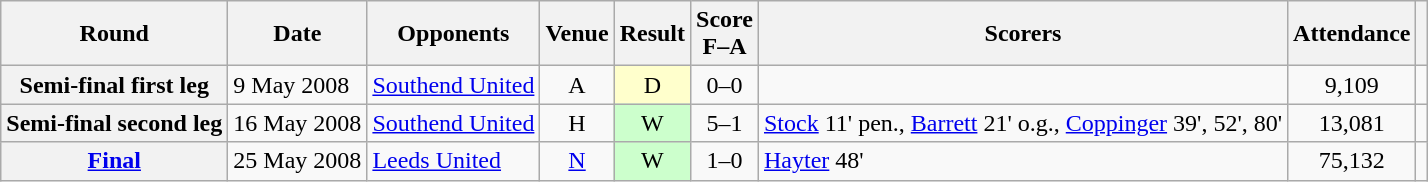<table class="wikitable plainrowheaders sortable" style="text-align:center">
<tr>
<th scope="col">Round</th>
<th scope="col">Date</th>
<th scope="col">Opponents</th>
<th scope="col">Venue</th>
<th scope="col">Result</th>
<th scope="col">Score<br>F–A</th>
<th scope="col" class="unsortable">Scorers</th>
<th scope="col">Attendance</th>
<th scope="col" class="unsortable"></th>
</tr>
<tr>
<th scope=row>Semi-final first leg</th>
<td align=left>9 May 2008</td>
<td align=left><a href='#'>Southend United</a></td>
<td>A</td>
<td bgcolor="#FFFFCC">D</td>
<td>0–0</td>
<td></td>
<td>9,109</td>
<td></td>
</tr>
<tr>
<th scope=row>Semi-final second leg</th>
<td align=left>16 May 2008</td>
<td align=left><a href='#'>Southend United</a></td>
<td>H</td>
<td bgcolor="#CCFFCC">W</td>
<td>5–1</td>
<td align=left><a href='#'>Stock</a> 11' pen., <a href='#'>Barrett</a> 21' o.g., <a href='#'>Coppinger</a> 39', 52', 80'</td>
<td>13,081</td>
<td></td>
</tr>
<tr>
<th scope=row><a href='#'>Final</a></th>
<td align=left>25 May 2008</td>
<td align=left><a href='#'>Leeds United</a></td>
<td><a href='#'>N</a></td>
<td bgcolor="#CCFFCC">W</td>
<td>1–0</td>
<td align=left><a href='#'>Hayter</a> 48'</td>
<td>75,132</td>
<td></td>
</tr>
</table>
